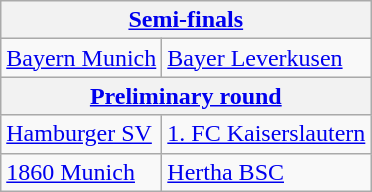<table class="wikitable">
<tr>
<th colspan="2"><a href='#'>Semi-finals</a></th>
</tr>
<tr>
<td><a href='#'>Bayern Munich</a> </td>
<td><a href='#'>Bayer Leverkusen</a> </td>
</tr>
<tr>
<th colspan="2"><a href='#'>Preliminary round</a></th>
</tr>
<tr>
<td><a href='#'>Hamburger SV</a> </td>
<td><a href='#'>1. FC Kaiserslautern</a> </td>
</tr>
<tr>
<td><a href='#'>1860 Munich</a> </td>
<td><a href='#'>Hertha BSC</a> </td>
</tr>
</table>
